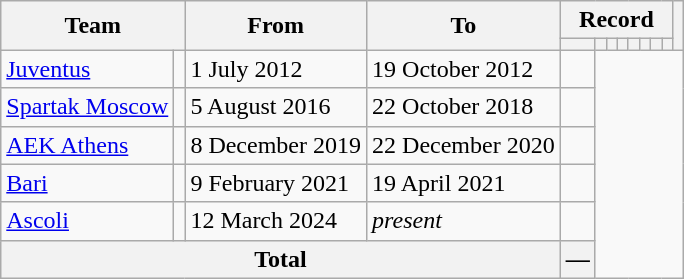<table class=wikitable style="text-align: center">
<tr>
<th colspan="2" rowspan="2">Team</th>
<th rowspan=2>From</th>
<th rowspan=2>To</th>
<th colspan=8>Record</th>
<th rowspan=2></th>
</tr>
<tr>
<th></th>
<th></th>
<th></th>
<th></th>
<th></th>
<th></th>
<th></th>
<th></th>
</tr>
<tr>
<td align=left><a href='#'>Juventus</a></td>
<td></td>
<td align="left">1 July 2012</td>
<td align=left>19 October 2012<br></td>
<td></td>
</tr>
<tr>
<td align=left><a href='#'>Spartak Moscow</a></td>
<td></td>
<td align="left">5 August 2016</td>
<td align=left>22 October 2018<br></td>
<td></td>
</tr>
<tr>
<td align=left><a href='#'>AEK Athens</a></td>
<td></td>
<td align="left">8 December 2019</td>
<td align=left>22 December 2020<br></td>
<td></td>
</tr>
<tr>
<td align=left><a href='#'>Bari</a></td>
<td></td>
<td align="left">9 February 2021</td>
<td align=left>19 April 2021<br></td>
<td></td>
</tr>
<tr>
<td align=left><a href='#'>Ascoli</a></td>
<td></td>
<td align="left">12 March 2024</td>
<td align=left><em>present</em><br></td>
<td></td>
</tr>
<tr>
<th colspan="4">Total<br></th>
<th>—</th>
</tr>
</table>
